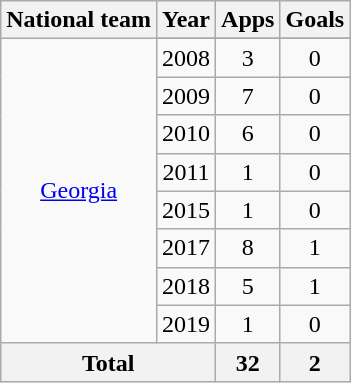<table class="wikitable" style="text-align:center">
<tr>
<th>National team</th>
<th>Year</th>
<th>Apps</th>
<th>Goals</th>
</tr>
<tr>
<td rowspan=9><a href='#'>Georgia</a></td>
</tr>
<tr>
<td>2008</td>
<td>3</td>
<td>0</td>
</tr>
<tr>
<td>2009</td>
<td>7</td>
<td>0</td>
</tr>
<tr>
<td>2010</td>
<td>6</td>
<td>0</td>
</tr>
<tr>
<td>2011</td>
<td>1</td>
<td>0</td>
</tr>
<tr>
<td>2015</td>
<td>1</td>
<td>0</td>
</tr>
<tr>
<td>2017</td>
<td>8</td>
<td>1</td>
</tr>
<tr>
<td>2018</td>
<td>5</td>
<td>1</td>
</tr>
<tr>
<td>2019</td>
<td>1</td>
<td>0</td>
</tr>
<tr>
<th colspan="2">Total</th>
<th>32</th>
<th>2</th>
</tr>
</table>
